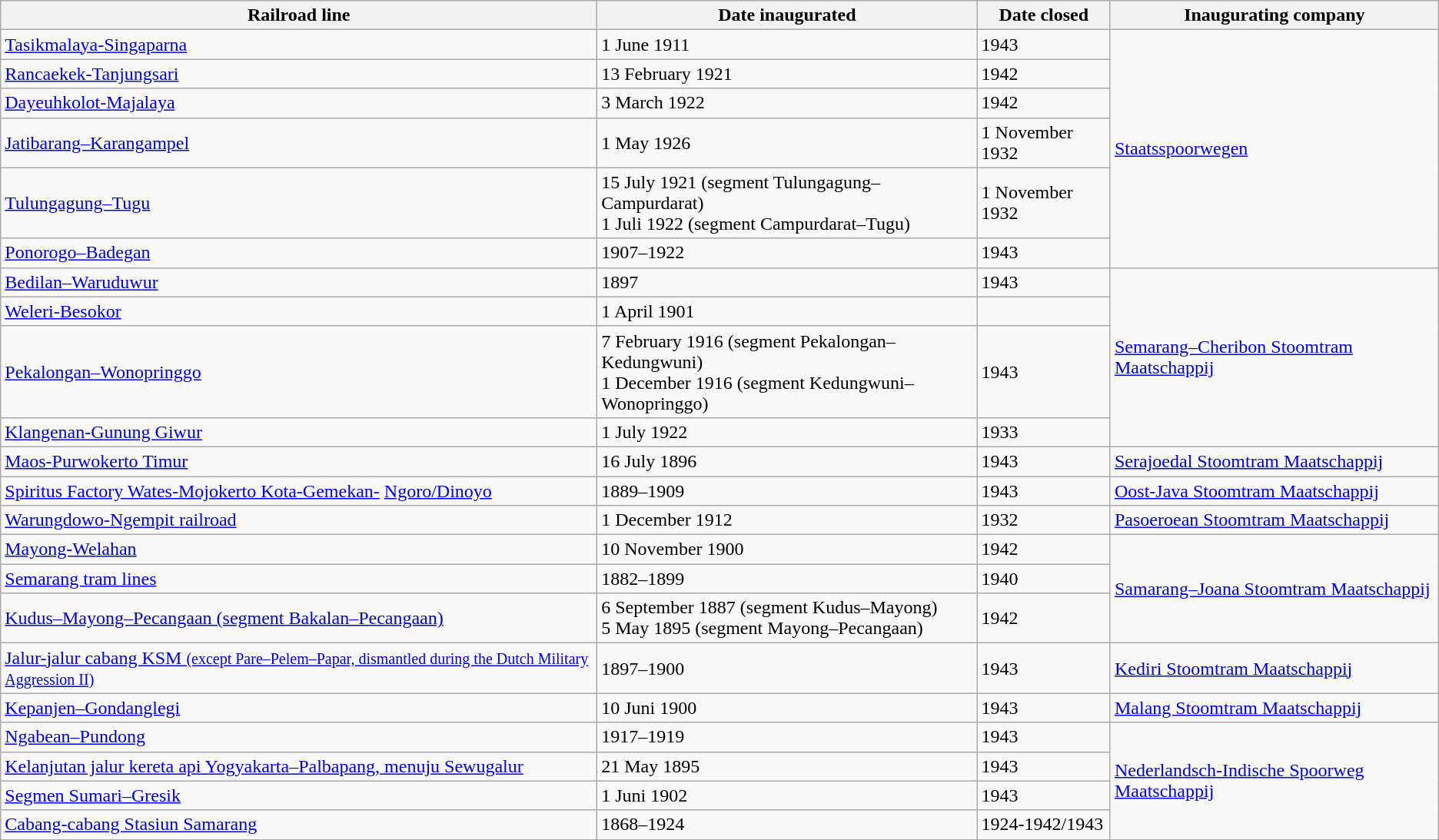<table class="wikitable">
<tr>
<th>Railroad line</th>
<th>Date inaugurated</th>
<th>Date closed</th>
<th>Inaugurating company</th>
</tr>
<tr>
<td><a href='#'>Tasikmalaya-Singaparna</a></td>
<td>1 June 1911</td>
<td>1943</td>
<td rowspan="6"><a href='#'>Staatsspoorwegen</a></td>
</tr>
<tr>
<td><a href='#'>Rancaekek-Tanjungsari</a></td>
<td>13 February 1921</td>
<td>1942</td>
</tr>
<tr>
<td><a href='#'>Dayeuhkolot-Majalaya</a></td>
<td>3 March 1922</td>
<td>1942</td>
</tr>
<tr>
<td><a href='#'>Jatibarang–Karangampel</a></td>
<td>1 May 1926</td>
<td>1 November 1932</td>
</tr>
<tr>
<td><a href='#'>Tulungagung–Tugu</a></td>
<td>15 July 1921 (segment Tulungagung–Campurdarat)<br>1 Juli 1922 (segment Campurdarat–Tugu)</td>
<td>1 November 1932</td>
</tr>
<tr>
<td><a href='#'>Ponorogo–Badegan</a></td>
<td>1907–1922</td>
<td>1943</td>
</tr>
<tr>
<td><a href='#'>Bedilan–Waruduwur</a></td>
<td>1897</td>
<td>1943</td>
<td rowspan="4"><a href='#'>Semarang–Cheribon Stoomtram Maatschappij</a></td>
</tr>
<tr>
<td><a href='#'>Weleri-Besokor</a></td>
<td>1 April 1901</td>
<td></td>
</tr>
<tr>
<td><a href='#'>Pekalongan–Wonopringgo</a></td>
<td>7 February 1916 (segment Pekalongan–Kedungwuni)<br>1 December 1916 (segment Kedungwuni–Wonopringgo)</td>
<td>1943</td>
</tr>
<tr>
<td><a href='#'>Klangenan-Gunung Giwur</a></td>
<td>1 July 1922</td>
<td>1933</td>
</tr>
<tr>
<td><a href='#'>Maos-Purwokerto Timur</a></td>
<td>16 July 1896</td>
<td>1943</td>
<td><a href='#'>Serajoedal Stoomtram Maatschappij</a></td>
</tr>
<tr>
<td><a href='#'>Spiritus Factory Wates-Mojokerto Kota-Gemekan-</a> <a href='#'>Ngoro/Dinoyo</a></td>
<td>1889–1909</td>
<td>1943</td>
<td><a href='#'>Oost-Java Stoomtram Maatschappij</a></td>
</tr>
<tr>
<td><a href='#'>Warungdowo-Ngempit railroad</a></td>
<td>1 December 1912</td>
<td>1932</td>
<td><a href='#'>Pasoeroean Stoomtram Maatschappij</a></td>
</tr>
<tr>
<td><a href='#'>Mayong-Welahan</a></td>
<td>10 November 1900</td>
<td>1942</td>
<td rowspan="3"><a href='#'>Samarang–Joana Stoomtram Maatschappij</a></td>
</tr>
<tr>
<td><a href='#'>Semarang tram lines</a></td>
<td>1882–1899</td>
<td>1940</td>
</tr>
<tr>
<td><a href='#'>Kudus–Mayong–Pecangaan (segment Bakalan–Pecangaan)</a></td>
<td>6 September 1887 (segment Kudus–Mayong)<br>5 May 1895 (segment Mayong–Pecangaan)</td>
<td>1942</td>
</tr>
<tr>
<td><a href='#'>Jalur-jalur cabang KSM
<small>(except Pare–Pelem–Papar, dismantled during the Dutch Military Aggression II)</small></a></td>
<td>1897–1900</td>
<td>1943</td>
<td><a href='#'>Kediri Stoomtram Maatschappij</a></td>
</tr>
<tr>
<td><a href='#'>Kepanjen–Gondanglegi</a></td>
<td>10 Juni 1900</td>
<td>1943</td>
<td><a href='#'>Malang Stoomtram Maatschappij</a></td>
</tr>
<tr>
<td><a href='#'>Ngabean–Pundong</a></td>
<td>1917–1919</td>
<td>1943</td>
<td rowspan="4"><a href='#'>Nederlandsch-Indische Spoorweg Maatschappij</a></td>
</tr>
<tr>
<td><a href='#'>Kelanjutan jalur kereta api Yogyakarta–Palbapang, menuju Sewugalur</a></td>
<td>21 May 1895</td>
<td>1943</td>
</tr>
<tr>
<td><a href='#'>Segmen Sumari–Gresik</a></td>
<td>1 Juni 1902</td>
<td>1943</td>
</tr>
<tr>
<td><a href='#'>Cabang-cabang Stasiun Samarang</a></td>
<td>1868–1924</td>
<td>1924-1942/1943</td>
</tr>
<tr>
</tr>
</table>
